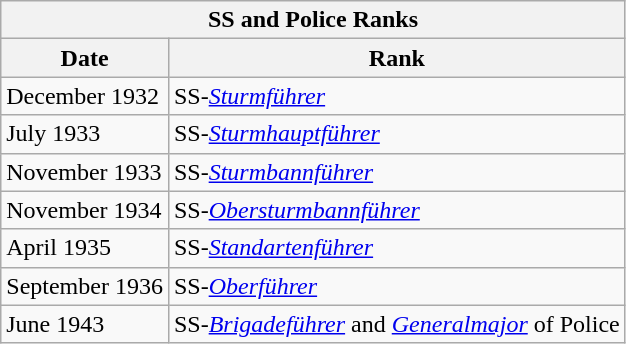<table class="wikitable">
<tr>
<th colspan = "2">SS and Police Ranks</th>
</tr>
<tr>
<th>Date</th>
<th>Rank</th>
</tr>
<tr>
<td>December 1932</td>
<td>SS-<em><a href='#'>Sturmführer</a></em></td>
</tr>
<tr>
<td>July 1933</td>
<td>SS-<em><a href='#'>Sturmhauptführer</a></em></td>
</tr>
<tr>
<td>November 1933</td>
<td>SS-<em><a href='#'>Sturmbannführer</a></em></td>
</tr>
<tr>
<td>November 1934</td>
<td>SS-<em><a href='#'>Obersturmbannführer</a></em></td>
</tr>
<tr>
<td>April 1935</td>
<td>SS-<em><a href='#'>Standartenführer</a></em></td>
</tr>
<tr>
<td>September 1936</td>
<td>SS-<em><a href='#'>Oberführer</a></em></td>
</tr>
<tr>
<td>June 1943</td>
<td>SS-<em><a href='#'>Brigadeführer</a></em> and <em><a href='#'>Generalmajor</a></em> of Police</td>
</tr>
</table>
